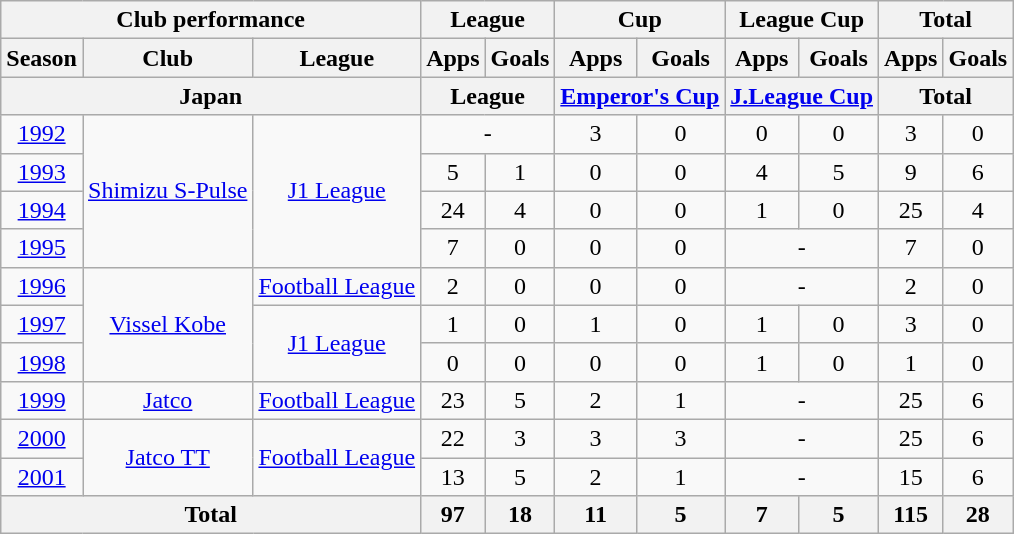<table class="wikitable" style="text-align:center;">
<tr>
<th colspan=3>Club performance</th>
<th colspan=2>League</th>
<th colspan=2>Cup</th>
<th colspan=2>League Cup</th>
<th colspan=2>Total</th>
</tr>
<tr>
<th>Season</th>
<th>Club</th>
<th>League</th>
<th>Apps</th>
<th>Goals</th>
<th>Apps</th>
<th>Goals</th>
<th>Apps</th>
<th>Goals</th>
<th>Apps</th>
<th>Goals</th>
</tr>
<tr>
<th colspan=3>Japan</th>
<th colspan=2>League</th>
<th colspan=2><a href='#'>Emperor's Cup</a></th>
<th colspan=2><a href='#'>J.League Cup</a></th>
<th colspan=2>Total</th>
</tr>
<tr>
<td><a href='#'>1992</a></td>
<td rowspan="4"><a href='#'>Shimizu S-Pulse</a></td>
<td rowspan="4"><a href='#'>J1 League</a></td>
<td colspan="2">-</td>
<td>3</td>
<td>0</td>
<td>0</td>
<td>0</td>
<td>3</td>
<td>0</td>
</tr>
<tr>
<td><a href='#'>1993</a></td>
<td>5</td>
<td>1</td>
<td>0</td>
<td>0</td>
<td>4</td>
<td>5</td>
<td>9</td>
<td>6</td>
</tr>
<tr>
<td><a href='#'>1994</a></td>
<td>24</td>
<td>4</td>
<td>0</td>
<td>0</td>
<td>1</td>
<td>0</td>
<td>25</td>
<td>4</td>
</tr>
<tr>
<td><a href='#'>1995</a></td>
<td>7</td>
<td>0</td>
<td>0</td>
<td>0</td>
<td colspan="2">-</td>
<td>7</td>
<td>0</td>
</tr>
<tr>
<td><a href='#'>1996</a></td>
<td rowspan="3"><a href='#'>Vissel Kobe</a></td>
<td><a href='#'>Football League</a></td>
<td>2</td>
<td>0</td>
<td>0</td>
<td>0</td>
<td colspan="2">-</td>
<td>2</td>
<td>0</td>
</tr>
<tr>
<td><a href='#'>1997</a></td>
<td rowspan="2"><a href='#'>J1 League</a></td>
<td>1</td>
<td>0</td>
<td>1</td>
<td>0</td>
<td>1</td>
<td>0</td>
<td>3</td>
<td>0</td>
</tr>
<tr>
<td><a href='#'>1998</a></td>
<td>0</td>
<td>0</td>
<td>0</td>
<td>0</td>
<td>1</td>
<td>0</td>
<td>1</td>
<td>0</td>
</tr>
<tr>
<td><a href='#'>1999</a></td>
<td><a href='#'>Jatco</a></td>
<td><a href='#'>Football League</a></td>
<td>23</td>
<td>5</td>
<td>2</td>
<td>1</td>
<td colspan="2">-</td>
<td>25</td>
<td>6</td>
</tr>
<tr>
<td><a href='#'>2000</a></td>
<td rowspan="2"><a href='#'>Jatco TT</a></td>
<td rowspan="2"><a href='#'>Football League</a></td>
<td>22</td>
<td>3</td>
<td>3</td>
<td>3</td>
<td colspan="2">-</td>
<td>25</td>
<td>6</td>
</tr>
<tr>
<td><a href='#'>2001</a></td>
<td>13</td>
<td>5</td>
<td>2</td>
<td>1</td>
<td colspan="2">-</td>
<td>15</td>
<td>6</td>
</tr>
<tr>
<th colspan=3>Total</th>
<th>97</th>
<th>18</th>
<th>11</th>
<th>5</th>
<th>7</th>
<th>5</th>
<th>115</th>
<th>28</th>
</tr>
</table>
